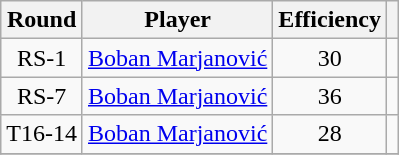<table class="wikitable sortable" style="text-align: center;">
<tr>
<th align="center">Round</th>
<th align="center">Player</th>
<th align="center">Efficiency</th>
<th></th>
</tr>
<tr>
<td>RS-1</td>
<td align="left"> <a href='#'>Boban Marjanović</a></td>
<td>30</td>
<td></td>
</tr>
<tr>
<td>RS-7</td>
<td align="left"> <a href='#'>Boban Marjanović</a></td>
<td>36</td>
<td></td>
</tr>
<tr>
<td>T16-14</td>
<td align="left"> <a href='#'>Boban Marjanović</a></td>
<td>28</td>
<td></td>
</tr>
<tr>
</tr>
</table>
